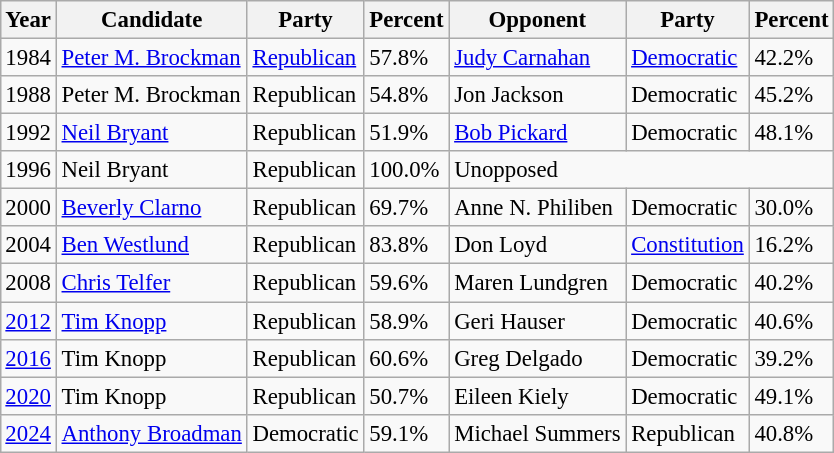<table class="wikitable sortable" style="margin:0.5em auto; font-size:95%;">
<tr>
<th>Year</th>
<th>Candidate</th>
<th>Party</th>
<th>Percent</th>
<th>Opponent</th>
<th>Party</th>
<th>Percent</th>
</tr>
<tr>
<td>1984</td>
<td><a href='#'>Peter M. Brockman</a></td>
<td><a href='#'>Republican</a></td>
<td>57.8%</td>
<td><a href='#'>Judy Carnahan</a></td>
<td><a href='#'>Democratic</a></td>
<td>42.2%</td>
</tr>
<tr>
<td>1988</td>
<td>Peter M. Brockman</td>
<td>Republican</td>
<td>54.8%</td>
<td>Jon Jackson</td>
<td>Democratic</td>
<td>45.2%</td>
</tr>
<tr>
<td>1992</td>
<td><a href='#'>Neil Bryant</a></td>
<td>Republican</td>
<td>51.9%</td>
<td><a href='#'>Bob Pickard</a></td>
<td>Democratic</td>
<td>48.1%</td>
</tr>
<tr>
<td>1996</td>
<td>Neil Bryant</td>
<td>Republican</td>
<td>100.0%</td>
<td colspan=3>Unopposed</td>
</tr>
<tr>
<td>2000</td>
<td><a href='#'>Beverly Clarno</a></td>
<td>Republican</td>
<td>69.7%</td>
<td>Anne N. Philiben</td>
<td>Democratic</td>
<td>30.0%</td>
</tr>
<tr>
<td>2004</td>
<td><a href='#'>Ben Westlund</a></td>
<td>Republican</td>
<td>83.8%</td>
<td>Don Loyd</td>
<td><a href='#'>Constitution</a></td>
<td>16.2%</td>
</tr>
<tr>
<td>2008</td>
<td><a href='#'>Chris Telfer</a></td>
<td>Republican</td>
<td>59.6%</td>
<td>Maren Lundgren</td>
<td>Democratic</td>
<td>40.2%</td>
</tr>
<tr>
<td><a href='#'>2012</a></td>
<td><a href='#'>Tim Knopp</a></td>
<td>Republican</td>
<td>58.9%</td>
<td>Geri Hauser</td>
<td>Democratic</td>
<td>40.6%</td>
</tr>
<tr>
<td><a href='#'>2016</a></td>
<td>Tim Knopp</td>
<td>Republican</td>
<td>60.6%</td>
<td>Greg Delgado</td>
<td>Democratic</td>
<td>39.2%</td>
</tr>
<tr>
<td><a href='#'>2020</a></td>
<td>Tim Knopp</td>
<td>Republican</td>
<td>50.7%</td>
<td>Eileen Kiely</td>
<td>Democratic</td>
<td>49.1%</td>
</tr>
<tr>
<td><a href='#'>2024</a></td>
<td><a href='#'>Anthony Broadman</a></td>
<td>Democratic</td>
<td>59.1%</td>
<td>Michael Summers</td>
<td>Republican</td>
<td>40.8%</td>
</tr>
</table>
